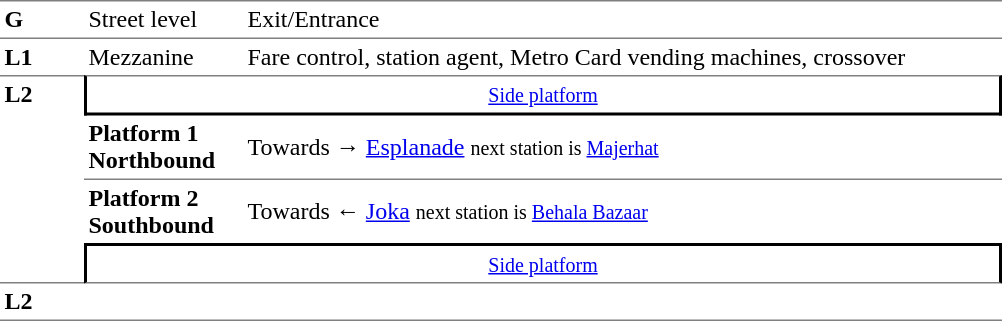<table cellpadding="3" cellspacing="0" border="0">
<tr>
<td valign="top" width="50" style="border-bottom:solid 1px gray;border-top:solid 1px gray;"><strong>G</strong></td>
<td valign="top" width="100" style="border-top:solid 1px gray;border-bottom:solid 1px gray;">Street level</td>
<td valign="top" width="500" style="border-top:solid 1px gray;border-bottom:solid 1px gray;">Exit/Entrance</td>
</tr>
<tr>
<td valign="top"><strong>L1</strong></td>
<td valign="top">Mezzanine</td>
<td valign="top">Fare control, station agent, Metro Card vending machines, crossover</td>
</tr>
<tr>
<td rowspan="4" valign="top" width="50" style="border-top:solid 1px gray;border-bottom:solid 1px gray;"><strong>L2</strong></td>
<td colspan="2" style="border-top:solid 1px gray;border-right:solid 2px black;border-left:solid 2px black;border-bottom:solid 2px black;text-align:center;"><small><a href='#'>Side platform</a></small></td>
</tr>
<tr>
<td width="100" style="border-bottom:solid 1px gray;"><span><strong>Platform 1</strong><br><strong>Northbound</strong></span></td>
<td width="500" style="border-bottom:solid 1px gray;">Towards → <a href='#'>Esplanade</a> <small>next station is <a href='#'>Majerhat</a></small></td>
</tr>
<tr>
<td><span><strong>Platform 2</strong><br><strong>Southbound</strong></span></td>
<td>Towards ← <a href='#'>Joka</a> <small>next station is <a href='#'>Behala Bazaar</a></small></td>
</tr>
<tr>
<td colspan="2" align="center" style="border-top:solid 2px black;border-right:solid 2px black;border-left:solid 2px black;border-bottom:solid 1px gray;"><small><a href='#'>Side platform</a></small></td>
</tr>
<tr>
<td rowspan="2" valign="top" width="50" style="border-bottom:solid 1px gray;"><strong>L2</strong></td>
<td width="100" style="border-bottom:solid 1px gray;"></td>
<td width="500" style="border-bottom:solid 1px gray;"></td>
</tr>
<tr>
</tr>
</table>
